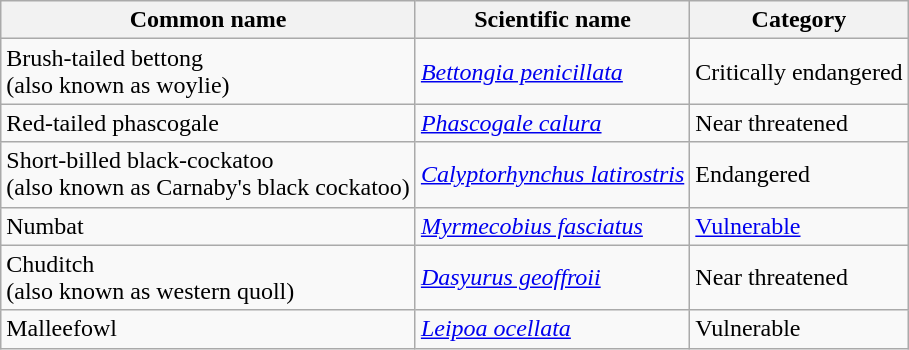<table class=wikitable>
<tr>
<th>Common name</th>
<th>Scientific name</th>
<th>Category</th>
</tr>
<tr>
<td>Brush-tailed bettong<br>(also known as woylie)</td>
<td><em><a href='#'>Bettongia penicillata</a></em></td>
<td>Critically endangered</td>
</tr>
<tr>
<td>Red-tailed phascogale</td>
<td><em><a href='#'>Phascogale calura</a></em></td>
<td>Near threatened</td>
</tr>
<tr>
<td>Short-billed black-cockatoo<br>(also known as Carnaby's black cockatoo)</td>
<td><em><a href='#'>Calyptorhynchus latirostris</a></em></td>
<td>Endangered</td>
</tr>
<tr>
<td>Numbat</td>
<td><em><a href='#'>Myrmecobius fasciatus</a></em></td>
<td><a href='#'>Vulnerable</a></td>
</tr>
<tr>
<td>Chuditch<br>(also known as western quoll)</td>
<td><em><a href='#'>Dasyurus geoffroii</a></em></td>
<td>Near threatened</td>
</tr>
<tr>
<td>Malleefowl</td>
<td><em><a href='#'>Leipoa ocellata</a></em></td>
<td>Vulnerable</td>
</tr>
</table>
